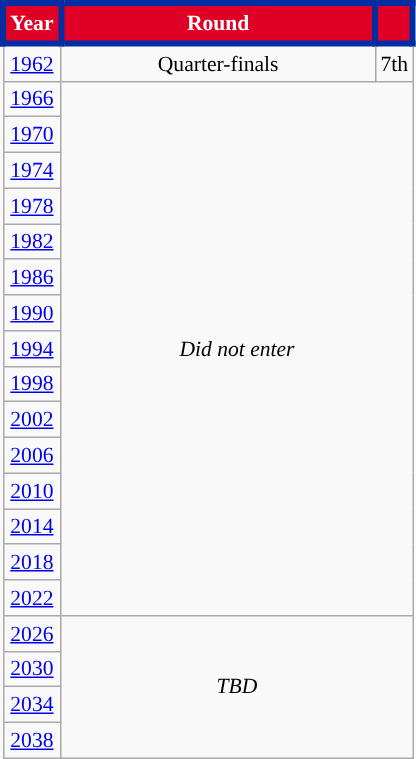<table class="wikitable" style="text-align: center; font-size:90%">
<tr style="color:white;">
<th style="background:#e00025; border: 4px solid #032ea1;">Year</th>
<th style="background:#e00025; border: 4px solid #032ea1; width:200px">Round</th>
<th style="background:#e00025; border: 4px solid #032ea1;"></th>
</tr>
<tr>
<td><a href='#'>1962</a></td>
<td>Quarter-finals</td>
<td>7th</td>
</tr>
<tr>
<td><a href='#'>1966</a></td>
<td colspan="2" rowspan="15"><em>Did not enter</em></td>
</tr>
<tr>
<td><a href='#'>1970</a></td>
</tr>
<tr>
<td><a href='#'>1974</a></td>
</tr>
<tr>
<td><a href='#'>1978</a></td>
</tr>
<tr>
<td><a href='#'>1982</a></td>
</tr>
<tr>
<td><a href='#'>1986</a></td>
</tr>
<tr>
<td><a href='#'>1990</a></td>
</tr>
<tr>
<td><a href='#'>1994</a></td>
</tr>
<tr>
<td><a href='#'>1998</a></td>
</tr>
<tr>
<td><a href='#'>2002</a></td>
</tr>
<tr>
<td><a href='#'>2006</a></td>
</tr>
<tr>
<td><a href='#'>2010</a></td>
</tr>
<tr>
<td><a href='#'>2014</a></td>
</tr>
<tr>
<td><a href='#'>2018</a></td>
</tr>
<tr>
<td><a href='#'>2022</a></td>
</tr>
<tr>
<td><a href='#'>2026</a></td>
<td colspan="2" rowspan="4"><em>TBD</em></td>
</tr>
<tr>
<td><a href='#'>2030</a></td>
</tr>
<tr>
<td><a href='#'>2034</a></td>
</tr>
<tr>
<td><a href='#'>2038</a></td>
</tr>
</table>
